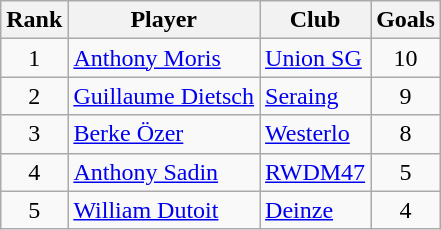<table class="wikitable" style="text-align:center">
<tr>
<th>Rank</th>
<th>Player</th>
<th>Club</th>
<th>Goals</th>
</tr>
<tr>
<td rowspan=1>1</td>
<td align="left"> <a href='#'>Anthony Moris</a></td>
<td align="left"><a href='#'>Union SG</a></td>
<td rowspan=1>10</td>
</tr>
<tr>
<td rowspan=1>2</td>
<td align="left"> <a href='#'>Guillaume Dietsch</a></td>
<td align="left"><a href='#'>Seraing</a></td>
<td rowspan=1>9</td>
</tr>
<tr>
<td rowspan=1>3</td>
<td align="left"> <a href='#'>Berke Özer</a></td>
<td align="left"><a href='#'>Westerlo</a></td>
<td rowspan=1>8</td>
</tr>
<tr>
<td rowspan=1>4</td>
<td align="left"> <a href='#'>Anthony Sadin</a></td>
<td align="left"><a href='#'>RWDM47</a></td>
<td rowspan=1>5</td>
</tr>
<tr>
<td rowspan=1>5</td>
<td align="left"> <a href='#'>William Dutoit</a></td>
<td align="left"><a href='#'>Deinze</a></td>
<td rowspan=1>4</td>
</tr>
</table>
